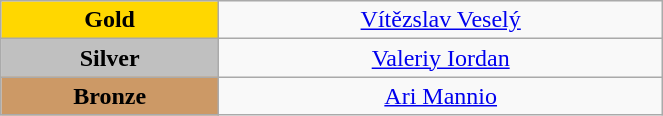<table class="wikitable" style=" text-align:center; " width="35%">
<tr>
<td bgcolor="gold"><strong>Gold</strong></td>
<td><a href='#'>Vítězslav Veselý</a><br>  <small><em></em></small></td>
</tr>
<tr>
<td bgcolor="silver"><strong>Silver</strong></td>
<td><a href='#'>Valeriy Iordan</a><br>  <small><em></em></small></td>
</tr>
<tr>
<td bgcolor="CC9966"><strong>Bronze</strong></td>
<td><a href='#'>Ari Mannio</a><br>  <small><em></em></small></td>
</tr>
</table>
